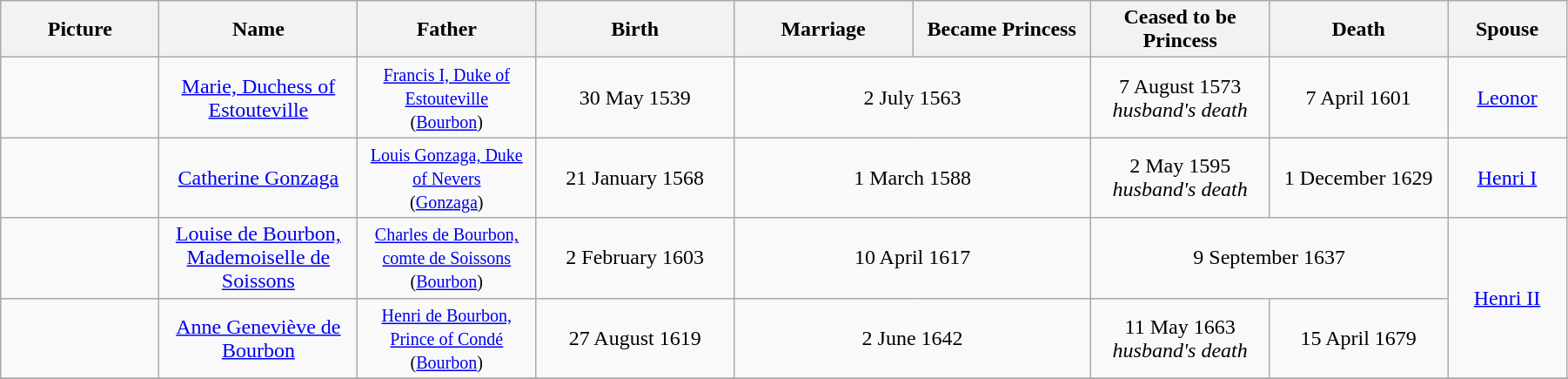<table width=95% class="wikitable">
<tr>
<th width = "8%">Picture</th>
<th width = "10%">Name</th>
<th width = "9%">Father</th>
<th width = "10%">Birth</th>
<th width = "9%">Marriage</th>
<th width = "9%">Became Princess</th>
<th width = "9%">Ceased to be Princess</th>
<th width = "9%">Death</th>
<th width = "6%">Spouse</th>
</tr>
<tr>
<td align="center"></td>
<td align="center"><a href='#'>Marie, Duchess of Estouteville</a></td>
<td align="center"><small><a href='#'>Francis I, Duke of Estouteville</a><br>(<a href='#'>Bourbon</a>)</small></td>
<td align="center">30 May 1539</td>
<td align="center" colspan="2">2 July 1563</td>
<td align="center">7 August 1573<br><em>husband's death</em></td>
<td align="center">7 April 1601</td>
<td align="center"><a href='#'>Leonor</a></td>
</tr>
<tr>
<td align="center"></td>
<td align="center"><a href='#'>Catherine Gonzaga</a></td>
<td align="center"><small><a href='#'>Louis Gonzaga, Duke of Nevers</a><br>(<a href='#'>Gonzaga</a>)</small></td>
<td align="center">21 January 1568</td>
<td align="center" colspan="2">1 March 1588</td>
<td align="center">2 May 1595<br><em>husband's death</em></td>
<td align="center">1 December 1629</td>
<td align="center"><a href='#'>Henri I</a></td>
</tr>
<tr>
<td align="center"></td>
<td align="center"><a href='#'>Louise de Bourbon, Mademoiselle de Soissons</a></td>
<td align="center"><small><a href='#'>Charles de Bourbon, comte de Soissons</a><br>(<a href='#'>Bourbon</a>)</small></td>
<td align="center">2 February 1603</td>
<td align="center" colspan="2">10 April 1617</td>
<td align="center" colspan="2">9 September 1637</td>
<td align="center" rowspan="2"><a href='#'>Henri II</a></td>
</tr>
<tr>
<td align="center"></td>
<td align="center"><a href='#'>Anne Geneviève de Bourbon</a></td>
<td align="center"><small><a href='#'>Henri de Bourbon, Prince of Condé</a><br>(<a href='#'>Bourbon</a>)</small></td>
<td align="center">27 August 1619</td>
<td align="center" colspan="2">2 June 1642</td>
<td align="center">11 May 1663<br><em>husband's death</em></td>
<td align="center">15 April 1679</td>
</tr>
<tr>
</tr>
</table>
